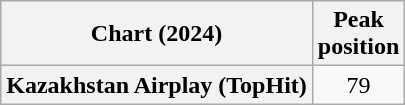<table class="wikitable plainrowheaders" style="text-align:center">
<tr>
<th scope="col">Chart (2024)</th>
<th scope="col">Peak<br>position</th>
</tr>
<tr>
<th scope="row">Kazakhstan Airplay (TopHit)</th>
<td>79</td>
</tr>
</table>
